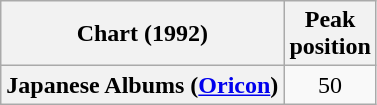<table class="wikitable plainrowheaders" style="text-align:center;" border="1">
<tr>
<th scope="col">Chart (1992)</th>
<th scope="col">Peak<br>position</th>
</tr>
<tr>
<th scope="row">Japanese Albums (<a href='#'>Oricon</a>)</th>
<td>50</td>
</tr>
</table>
